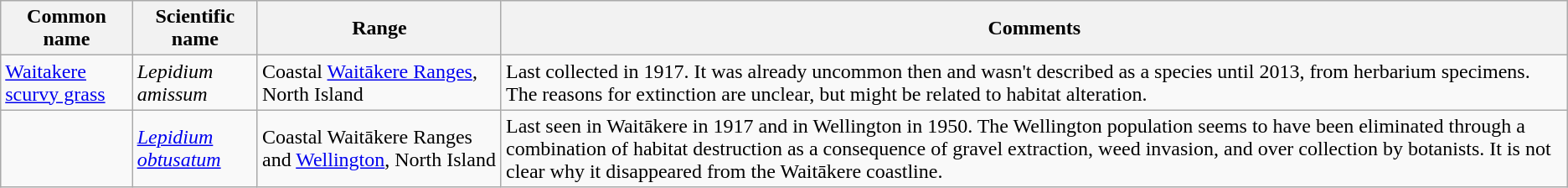<table class="wikitable sortable">
<tr>
<th>Common name</th>
<th>Scientific name</th>
<th>Range</th>
<th class="unsortable">Comments</th>
</tr>
<tr>
<td><a href='#'>Waitakere scurvy grass</a></td>
<td><em>Lepidium amissum</em></td>
<td>Coastal <a href='#'>Waitākere Ranges</a>, North Island</td>
<td>Last collected in 1917. It was already uncommon then and wasn't described as a species until 2013, from herbarium specimens. The reasons for extinction are unclear, but might be related to habitat alteration.</td>
</tr>
<tr>
<td></td>
<td><em><a href='#'>Lepidium obtusatum</a></em></td>
<td>Coastal Waitākere Ranges and <a href='#'>Wellington</a>, North Island</td>
<td>Last seen in Waitākere in 1917 and in Wellington in 1950. The Wellington population seems to have been eliminated through a combination of habitat destruction as a consequence of gravel extraction, weed invasion, and over collection by botanists. It is not clear why it disappeared from the Waitākere coastline.</td>
</tr>
</table>
